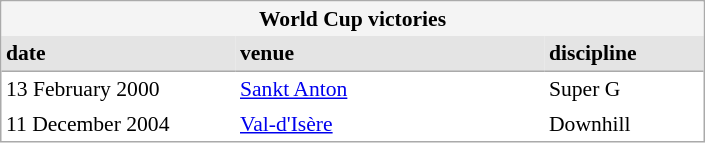<table cellspacing="0" cellpadding="3" style="border:1px solid #AAAAAA;font-size:90%">
<tr bgcolor="#F4F4F4">
<th colspan="3">World Cup victories</th>
</tr>
<tr bgcolor="#E4E4E4">
<th style="border-bottom:1px solid #AAAAAA" width=150 align="left">date</th>
<th style="border-bottom:1px solid #AAAAAA" width=200 align="left">venue</th>
<th style="border-bottom:1px solid #AAAAAA" width=100 align="left">discipline</th>
</tr>
<tr align="left">
<td>13 February 2000</td>
<td> <a href='#'>Sankt Anton</a></td>
<td>Super G</td>
</tr>
<tr align="left">
<td>11 December 2004</td>
<td> <a href='#'>Val-d'Isère</a></td>
<td>Downhill</td>
</tr>
</table>
